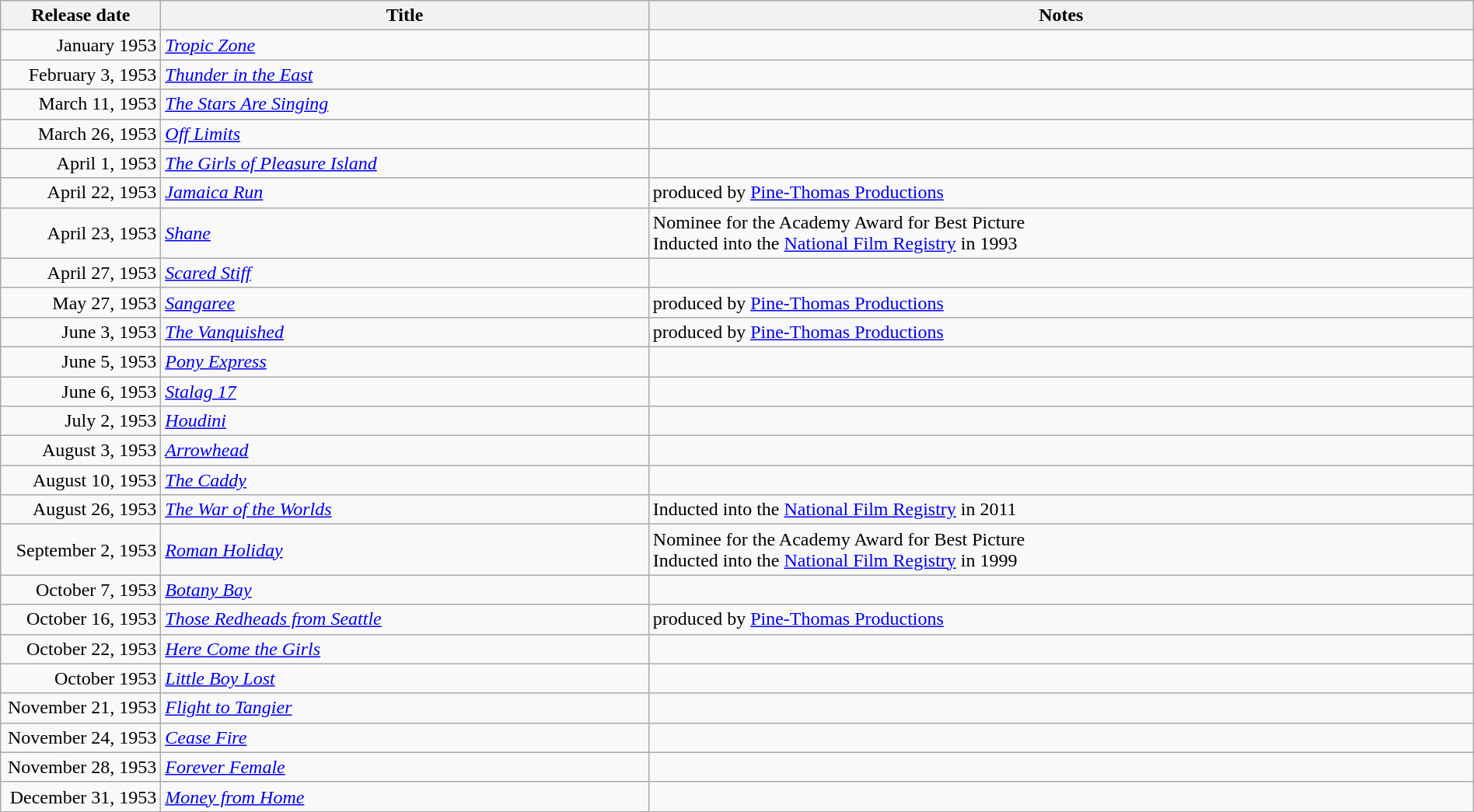<table class="wikitable sortable" style="width:100%;">
<tr>
<th scope="col" style="width:130px;">Release date</th>
<th>Title</th>
<th>Notes</th>
</tr>
<tr>
<td style="text-align:right;">January 1953</td>
<td><em><a href='#'>Tropic Zone</a></em></td>
</tr>
<tr>
<td style="text-align:right;">February 3, 1953</td>
<td><em><a href='#'>Thunder in the East</a></em></td>
<td></td>
</tr>
<tr>
<td style="text-align:right;">March 11, 1953</td>
<td><em><a href='#'>The Stars Are Singing</a></em></td>
<td></td>
</tr>
<tr>
<td style="text-align:right;">March 26, 1953</td>
<td><em><a href='#'>Off Limits</a></em></td>
<td></td>
</tr>
<tr>
<td style="text-align:right;">April 1, 1953</td>
<td><em><a href='#'>The Girls of Pleasure Island</a></em></td>
<td></td>
</tr>
<tr>
<td style="text-align:right;">April 22, 1953</td>
<td><em><a href='#'>Jamaica Run</a></em></td>
<td>produced by <a href='#'>Pine-Thomas Productions</a></td>
</tr>
<tr>
<td style="text-align:right;">April 23, 1953</td>
<td><em><a href='#'>Shane</a></em></td>
<td>Nominee for the Academy Award for Best Picture<br>Inducted into the <a href='#'>National Film Registry</a> in 1993</td>
</tr>
<tr>
<td style="text-align:right;">April 27, 1953</td>
<td><em><a href='#'>Scared Stiff</a></em></td>
<td></td>
</tr>
<tr>
<td style="text-align:right;">May 27, 1953</td>
<td><em><a href='#'>Sangaree</a></em></td>
<td>produced by <a href='#'>Pine-Thomas Productions</a></td>
</tr>
<tr>
<td style="text-align:right;">June 3, 1953</td>
<td><em><a href='#'>The Vanquished</a></em></td>
<td>produced by <a href='#'>Pine-Thomas Productions</a></td>
</tr>
<tr>
<td style="text-align:right;">June 5, 1953</td>
<td><em><a href='#'>Pony Express</a></em></td>
<td></td>
</tr>
<tr>
<td style="text-align:right;">June 6, 1953</td>
<td><em><a href='#'>Stalag 17</a></em></td>
<td></td>
</tr>
<tr>
<td style="text-align:right;">July 2, 1953</td>
<td><em><a href='#'>Houdini</a></em></td>
<td></td>
</tr>
<tr>
<td style="text-align:right;">August 3, 1953</td>
<td><em><a href='#'>Arrowhead</a></em></td>
<td></td>
</tr>
<tr>
<td style="text-align:right;">August 10, 1953</td>
<td><em><a href='#'>The Caddy</a></em></td>
<td></td>
</tr>
<tr>
<td style="text-align:right;">August 26, 1953</td>
<td><em><a href='#'>The War of the Worlds</a></em></td>
<td>Inducted into the <a href='#'>National Film Registry</a> in 2011</td>
</tr>
<tr>
<td style="text-align:right;">September 2, 1953</td>
<td><em><a href='#'>Roman Holiday</a></em></td>
<td>Nominee for the Academy Award for Best Picture<br>Inducted into the <a href='#'>National Film Registry</a> in 1999</td>
</tr>
<tr>
<td style="text-align:right;">October 7, 1953</td>
<td><em><a href='#'>Botany Bay</a></em></td>
<td></td>
</tr>
<tr>
<td style="text-align:right;">October 16, 1953</td>
<td><em><a href='#'>Those Redheads from Seattle</a></em></td>
<td>produced by <a href='#'>Pine-Thomas Productions</a></td>
</tr>
<tr>
<td style="text-align:right;">October 22, 1953</td>
<td><em><a href='#'>Here Come the Girls</a></em></td>
<td></td>
</tr>
<tr>
<td style="text-align:right;">October 1953</td>
<td><em><a href='#'>Little Boy Lost</a></em></td>
<td></td>
</tr>
<tr>
<td style="text-align:right;">November 21, 1953</td>
<td><em><a href='#'>Flight to Tangier</a></em></td>
<td></td>
</tr>
<tr>
<td style="text-align:right;">November 24, 1953</td>
<td><em><a href='#'>Cease Fire</a></em></td>
<td></td>
</tr>
<tr>
<td style="text-align:right;">November 28, 1953</td>
<td><em><a href='#'>Forever Female</a></em></td>
<td></td>
</tr>
<tr>
<td style="text-align:right;">December 31, 1953</td>
<td><em><a href='#'>Money from Home</a></em></td>
<td></td>
</tr>
<tr>
</tr>
</table>
